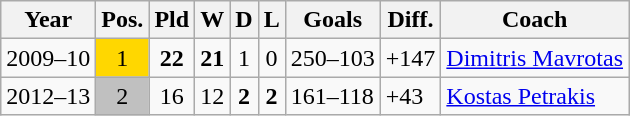<table class="wikitable">
<tr>
<th align="center">Year</th>
<th align="center">Pos.</th>
<th align="center">Pld</th>
<th align="center">W</th>
<th align="center">D</th>
<th align="center">L</th>
<th>Goals</th>
<th>Diff.</th>
<th>Coach</th>
</tr>
<tr>
<td align="center">2009–10</td>
<td style="text-align:center; background:gold;">1</td>
<td align="center"><strong>22</strong></td>
<td align="center"><strong>21</strong></td>
<td align="center">1</td>
<td align="center">0</td>
<td>250–103</td>
<td>+147</td>
<td> <a href='#'>Dimitris Mavrotas</a></td>
</tr>
<tr>
<td align="center">2012–13</td>
<td style="text-align:center; background:silver;">2</td>
<td align="center">16</td>
<td align="center">12</td>
<td align="center"><strong>2</strong></td>
<td align="center"><strong>2</strong></td>
<td>161–118</td>
<td>+43</td>
<td> <a href='#'>Kostas Petrakis</a></td>
</tr>
</table>
